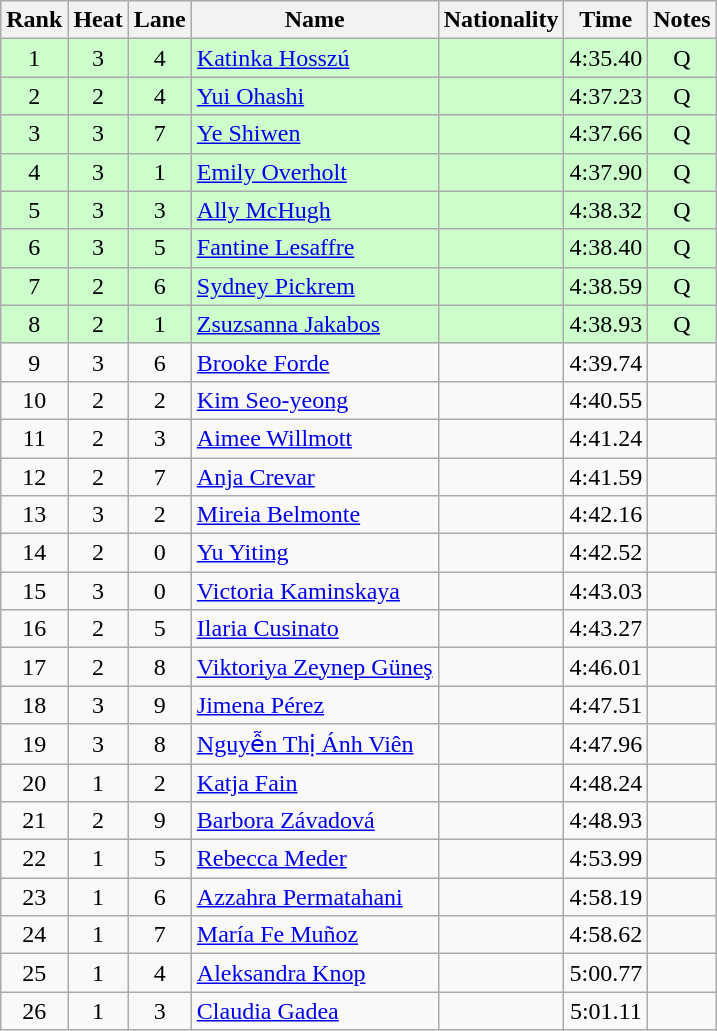<table class="wikitable sortable" style="text-align:center">
<tr>
<th>Rank</th>
<th>Heat</th>
<th>Lane</th>
<th>Name</th>
<th>Nationality</th>
<th>Time</th>
<th>Notes</th>
</tr>
<tr bgcolor=ccffcc>
<td>1</td>
<td>3</td>
<td>4</td>
<td align=left><a href='#'>Katinka Hosszú</a></td>
<td align=left></td>
<td>4:35.40</td>
<td>Q</td>
</tr>
<tr bgcolor=ccffcc>
<td>2</td>
<td>2</td>
<td>4</td>
<td align=left><a href='#'>Yui Ohashi</a></td>
<td align=left></td>
<td>4:37.23</td>
<td>Q</td>
</tr>
<tr bgcolor=ccffcc>
<td>3</td>
<td>3</td>
<td>7</td>
<td align=left><a href='#'>Ye Shiwen</a></td>
<td align=left></td>
<td>4:37.66</td>
<td>Q</td>
</tr>
<tr bgcolor=ccffcc>
<td>4</td>
<td>3</td>
<td>1</td>
<td align=left><a href='#'>Emily Overholt</a></td>
<td align=left></td>
<td>4:37.90</td>
<td>Q</td>
</tr>
<tr bgcolor=ccffcc>
<td>5</td>
<td>3</td>
<td>3</td>
<td align=left><a href='#'>Ally McHugh</a></td>
<td align=left></td>
<td>4:38.32</td>
<td>Q</td>
</tr>
<tr bgcolor=ccffcc>
<td>6</td>
<td>3</td>
<td>5</td>
<td align=left><a href='#'>Fantine Lesaffre</a></td>
<td align=left></td>
<td>4:38.40</td>
<td>Q</td>
</tr>
<tr bgcolor=ccffcc>
<td>7</td>
<td>2</td>
<td>6</td>
<td align=left><a href='#'>Sydney Pickrem</a></td>
<td align=left></td>
<td>4:38.59</td>
<td>Q</td>
</tr>
<tr bgcolor=ccffcc>
<td>8</td>
<td>2</td>
<td>1</td>
<td align=left><a href='#'>Zsuzsanna Jakabos</a></td>
<td align=left></td>
<td>4:38.93</td>
<td>Q</td>
</tr>
<tr>
<td>9</td>
<td>3</td>
<td>6</td>
<td align=left><a href='#'>Brooke Forde</a></td>
<td align=left></td>
<td>4:39.74</td>
<td></td>
</tr>
<tr>
<td>10</td>
<td>2</td>
<td>2</td>
<td align=left><a href='#'>Kim Seo-yeong</a></td>
<td align=left></td>
<td>4:40.55</td>
<td></td>
</tr>
<tr>
<td>11</td>
<td>2</td>
<td>3</td>
<td align=left><a href='#'>Aimee Willmott</a></td>
<td align=left></td>
<td>4:41.24</td>
<td></td>
</tr>
<tr>
<td>12</td>
<td>2</td>
<td>7</td>
<td align=left><a href='#'>Anja Crevar</a></td>
<td align=left></td>
<td>4:41.59</td>
<td></td>
</tr>
<tr>
<td>13</td>
<td>3</td>
<td>2</td>
<td align=left><a href='#'>Mireia Belmonte</a></td>
<td align=left></td>
<td>4:42.16</td>
<td></td>
</tr>
<tr>
<td>14</td>
<td>2</td>
<td>0</td>
<td align=left><a href='#'>Yu Yiting</a></td>
<td align=left></td>
<td>4:42.52</td>
<td></td>
</tr>
<tr>
<td>15</td>
<td>3</td>
<td>0</td>
<td align=left><a href='#'>Victoria Kaminskaya</a></td>
<td align=left></td>
<td>4:43.03</td>
<td></td>
</tr>
<tr>
<td>16</td>
<td>2</td>
<td>5</td>
<td align=left><a href='#'>Ilaria Cusinato</a></td>
<td align=left></td>
<td>4:43.27</td>
<td></td>
</tr>
<tr>
<td>17</td>
<td>2</td>
<td>8</td>
<td align=left><a href='#'>Viktoriya Zeynep Güneş</a></td>
<td align=left></td>
<td>4:46.01</td>
<td></td>
</tr>
<tr>
<td>18</td>
<td>3</td>
<td>9</td>
<td align=left><a href='#'>Jimena Pérez</a></td>
<td align=left></td>
<td>4:47.51</td>
<td></td>
</tr>
<tr>
<td>19</td>
<td>3</td>
<td>8</td>
<td align=left><a href='#'>Nguyễn Thị Ánh Viên</a></td>
<td align=left></td>
<td>4:47.96</td>
<td></td>
</tr>
<tr>
<td>20</td>
<td>1</td>
<td>2</td>
<td align=left><a href='#'>Katja Fain</a></td>
<td align=left></td>
<td>4:48.24</td>
<td></td>
</tr>
<tr>
<td>21</td>
<td>2</td>
<td>9</td>
<td align=left><a href='#'>Barbora Závadová</a></td>
<td align=left></td>
<td>4:48.93</td>
<td></td>
</tr>
<tr>
<td>22</td>
<td>1</td>
<td>5</td>
<td align=left><a href='#'>Rebecca Meder</a></td>
<td align=left></td>
<td>4:53.99</td>
<td></td>
</tr>
<tr>
<td>23</td>
<td>1</td>
<td>6</td>
<td align=left><a href='#'>Azzahra Permatahani</a></td>
<td align=left></td>
<td>4:58.19</td>
<td></td>
</tr>
<tr>
<td>24</td>
<td>1</td>
<td>7</td>
<td align=left><a href='#'>María Fe Muñoz</a></td>
<td align=left></td>
<td>4:58.62</td>
<td></td>
</tr>
<tr>
<td>25</td>
<td>1</td>
<td>4</td>
<td align=left><a href='#'>Aleksandra Knop</a></td>
<td align=left></td>
<td>5:00.77</td>
<td></td>
</tr>
<tr>
<td>26</td>
<td>1</td>
<td>3</td>
<td align=left><a href='#'>Claudia Gadea</a></td>
<td align=left></td>
<td>5:01.11</td>
<td></td>
</tr>
</table>
